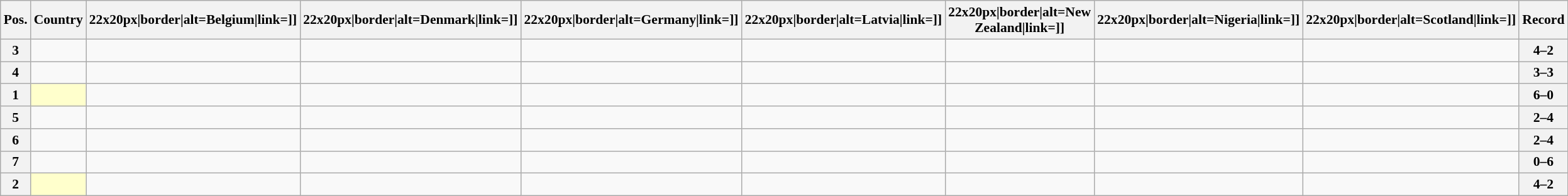<table class="wikitable sortable nowrap" style="text-align:center; font-size:0.9em;">
<tr>
<th>Pos.</th>
<th>Country</th>
<th [[Image:>22x20px|border|alt=Belgium|link=]]</th>
<th [[Image:>22x20px|border|alt=Denmark|link=]]</th>
<th [[Image:>22x20px|border|alt=Germany|link=]]</th>
<th [[Image:>22x20px|border|alt=Latvia|link=]]</th>
<th [[Image:>22x20px|border|alt=New Zealand|link=]]</th>
<th [[Image:>22x20px|border|alt=Nigeria|link=]]</th>
<th [[Image:>22x20px|border|alt=Scotland|link=]]</th>
<th>Record</th>
</tr>
<tr>
<th>3</th>
<td style="text-align:left;"></td>
<td></td>
<td></td>
<td></td>
<td></td>
<td></td>
<td></td>
<td></td>
<th>4–2</th>
</tr>
<tr>
<th>4</th>
<td style="text-align:left;"></td>
<td></td>
<td></td>
<td></td>
<td></td>
<td></td>
<td></td>
<td></td>
<th>3–3</th>
</tr>
<tr>
<th>1</th>
<td style="text-align:left; background:#ffffcc;"></td>
<td></td>
<td></td>
<td></td>
<td></td>
<td></td>
<td></td>
<td></td>
<th>6–0</th>
</tr>
<tr>
<th>5</th>
<td style="text-align:left;"></td>
<td></td>
<td></td>
<td></td>
<td></td>
<td></td>
<td></td>
<td></td>
<th>2–4</th>
</tr>
<tr>
<th>6</th>
<td style="text-align:left;"></td>
<td></td>
<td></td>
<td></td>
<td></td>
<td></td>
<td></td>
<td></td>
<th>2–4</th>
</tr>
<tr>
<th>7</th>
<td style="text-align:left;"></td>
<td></td>
<td></td>
<td></td>
<td></td>
<td></td>
<td></td>
<td></td>
<th>0–6</th>
</tr>
<tr>
<th>2</th>
<td style="text-align:left; background:#ffffcc;"></td>
<td></td>
<td></td>
<td></td>
<td></td>
<td></td>
<td></td>
<td></td>
<th>4–2</th>
</tr>
</table>
